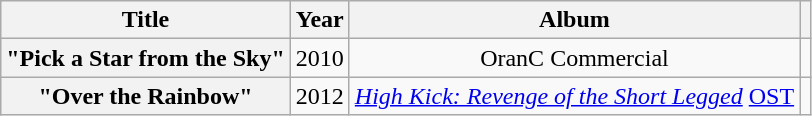<table class="wikitable plainrowheaders sortable">
<tr>
<th scope="col">Title</th>
<th scope="col">Year</th>
<th scope="col">Album</th>
<th scope="col" class="unsortable"></th>
</tr>
<tr>
<th scope="row">"Pick a Star from the Sky"</th>
<td style="text-align:center">2010</td>
<td style="text-align:center">OranC Commercial</td>
<td style="text-align:center"></td>
</tr>
<tr>
<th scope="row">"Over the Rainbow"</th>
<td style="text-align:center">2012</td>
<td style="text-align:center"><em><a href='#'>High Kick: Revenge of the Short Legged</a></em> <a href='#'>OST</a></td>
<td style="text-align:center"></td>
</tr>
</table>
